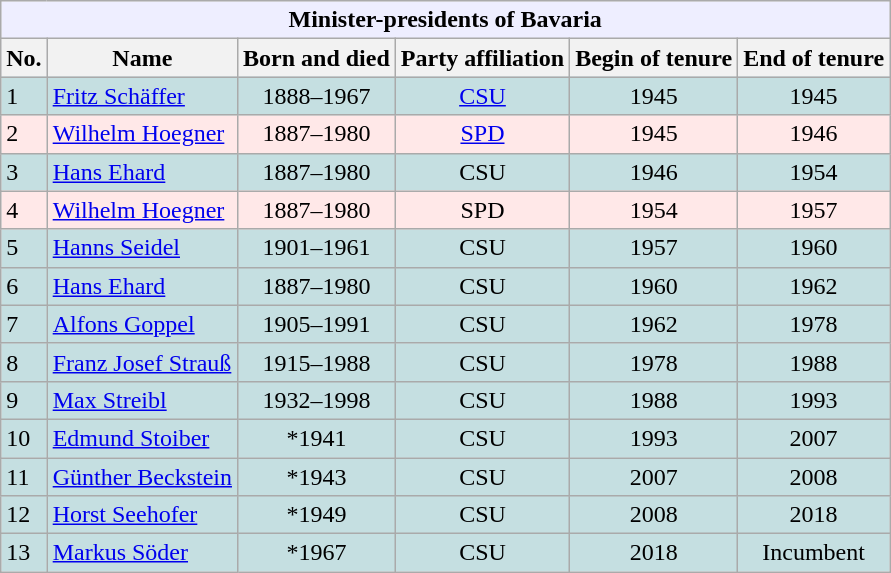<table class="wikitable">
<tr>
<th style="background:#eef; text-align:center;" colspan="6">Minister-presidents of Bavaria</th>
</tr>
<tr style="background:#eef;">
<th>No.</th>
<th>Name</th>
<th>Born and died</th>
<th>Party affiliation</th>
<th>Begin of tenure</th>
<th>End of tenure</th>
</tr>
<tr style="background:#C5DFE1;">
<td>1</td>
<td><a href='#'>Fritz Schäffer</a></td>
<td style="text-align:center;">1888–1967</td>
<td style="text-align:center;"><a href='#'>CSU</a></td>
<td style="text-align:center;">1945</td>
<td style="text-align:center;">1945</td>
</tr>
<tr style="background:#FFE8E8;">
<td>2</td>
<td><a href='#'>Wilhelm Hoegner</a></td>
<td style="text-align:center;">1887–1980</td>
<td style="text-align:center;"><a href='#'>SPD</a></td>
<td style="text-align:center;">1945</td>
<td style="text-align:center;">1946</td>
</tr>
<tr style="background:#C5DFE1;">
<td>3</td>
<td><a href='#'>Hans Ehard</a></td>
<td style="text-align:center;">1887–1980</td>
<td style="text-align:center;">CSU</td>
<td style="text-align:center;">1946</td>
<td style="text-align:center;">1954</td>
</tr>
<tr style="background:#FFE8E8;">
<td>4</td>
<td><a href='#'>Wilhelm Hoegner</a></td>
<td style="text-align:center;">1887–1980</td>
<td style="text-align:center;">SPD</td>
<td style="text-align:center;">1954</td>
<td style="text-align:center;">1957</td>
</tr>
<tr style="background:#C5DFE1;">
<td>5</td>
<td><a href='#'>Hanns Seidel</a></td>
<td style="text-align:center;">1901–1961</td>
<td style="text-align:center;">CSU</td>
<td style="text-align:center;">1957</td>
<td style="text-align:center;">1960</td>
</tr>
<tr style="background:#C5DFE1;">
<td>6</td>
<td><a href='#'>Hans Ehard</a></td>
<td style="text-align:center;">1887–1980</td>
<td style="text-align:center;">CSU</td>
<td style="text-align:center;">1960</td>
<td style="text-align:center;">1962</td>
</tr>
<tr style="background:#C5DFE1;">
<td>7</td>
<td><a href='#'>Alfons Goppel</a></td>
<td style="text-align:center;">1905–1991</td>
<td style="text-align:center;">CSU</td>
<td style="text-align:center;">1962</td>
<td style="text-align:center;">1978</td>
</tr>
<tr style="background:#C5DFE1;">
<td>8</td>
<td><a href='#'>Franz Josef Strauß</a></td>
<td style="text-align:center;">1915–1988</td>
<td style="text-align:center;">CSU</td>
<td style="text-align:center;">1978</td>
<td style="text-align:center;">1988</td>
</tr>
<tr style="background:#C5DFE1;">
<td>9</td>
<td><a href='#'>Max Streibl</a></td>
<td style="text-align:center;">1932–1998</td>
<td style="text-align:center;">CSU</td>
<td style="text-align:center;">1988</td>
<td style="text-align:center;">1993</td>
</tr>
<tr style="background:#C5DFE1;">
<td>10</td>
<td><a href='#'>Edmund Stoiber</a></td>
<td style="text-align:center;">*1941</td>
<td style="text-align:center;">CSU</td>
<td style="text-align:center;">1993</td>
<td style="text-align:center;">2007</td>
</tr>
<tr style="background:#C5DFE1;">
<td>11</td>
<td><a href='#'>Günther Beckstein</a></td>
<td style="text-align:center;">*1943</td>
<td style="text-align:center;">CSU</td>
<td style="text-align:center;">2007</td>
<td style="text-align:center;">2008</td>
</tr>
<tr style="background:#C5DFE1;">
<td>12</td>
<td><a href='#'>Horst Seehofer</a></td>
<td style="text-align:center;">*1949</td>
<td style="text-align:center;">CSU</td>
<td style="text-align:center;">2008</td>
<td style="text-align:center;">2018</td>
</tr>
<tr style="background:#C5DFE1;">
<td>13</td>
<td><a href='#'>Markus Söder</a></td>
<td style="text-align:center;">*1967</td>
<td style="text-align:center;">CSU</td>
<td style="text-align:center;">2018</td>
<td style="text-align:center;">Incumbent</td>
</tr>
</table>
